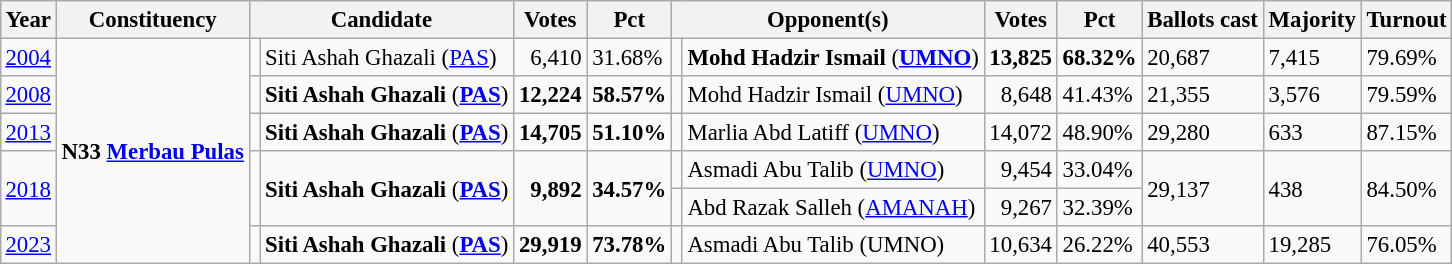<table class="wikitable" style="margin:0.5em ; font-size:95%">
<tr>
<th>Year</th>
<th>Constituency</th>
<th colspan=2>Candidate</th>
<th>Votes</th>
<th>Pct</th>
<th colspan=2>Opponent(s)</th>
<th>Votes</th>
<th>Pct</th>
<th>Ballots cast</th>
<th>Majority</th>
<th>Turnout</th>
</tr>
<tr>
<td><a href='#'>2004</a></td>
<td rowspan="6"><strong>N33 <a href='#'>Merbau Pulas</a></strong></td>
<td></td>
<td>Siti Ashah Ghazali (<a href='#'>PAS</a>)</td>
<td align="right">6,410</td>
<td>31.68%</td>
<td></td>
<td><strong>Mohd Hadzir Ismail</strong> (<a href='#'><strong>UMNO</strong></a>)</td>
<td align="right"><strong>13,825</strong></td>
<td><strong>68.32%</strong></td>
<td>20,687</td>
<td>7,415</td>
<td>79.69%</td>
</tr>
<tr>
<td><a href='#'>2008</a></td>
<td></td>
<td><strong>Siti Ashah Ghazali</strong> (<a href='#'><strong>PAS</strong></a>)</td>
<td align="right"><strong>12,224</strong></td>
<td><strong>58.57%</strong></td>
<td></td>
<td>Mohd Hadzir Ismail (<a href='#'>UMNO</a>)</td>
<td align="right">8,648</td>
<td>41.43%</td>
<td>21,355</td>
<td>3,576</td>
<td>79.59%</td>
</tr>
<tr>
<td><a href='#'>2013</a></td>
<td></td>
<td><strong>Siti Ashah Ghazali</strong> (<a href='#'><strong>PAS</strong></a>)</td>
<td align="right"><strong>14,705</strong></td>
<td><strong>51.10%</strong></td>
<td></td>
<td>Marlia Abd Latiff (<a href='#'>UMNO</a>)</td>
<td align="right">14,072</td>
<td>48.90%</td>
<td>29,280</td>
<td>633</td>
<td>87.15%</td>
</tr>
<tr>
<td rowspan=2><a href='#'>2018</a></td>
<td rowspan=2 ></td>
<td rowspan=2><strong>Siti Ashah Ghazali</strong> (<a href='#'><strong>PAS</strong></a>)</td>
<td rowspan=2 align="right"><strong>9,892</strong></td>
<td rowspan=2><strong>34.57%</strong></td>
<td></td>
<td>Asmadi Abu Talib (<a href='#'>UMNO</a>)</td>
<td align="right">9,454</td>
<td>33.04%</td>
<td rowspan=2>29,137</td>
<td rowspan=2>438</td>
<td rowspan=2>84.50%</td>
</tr>
<tr>
<td></td>
<td>Abd Razak Salleh (<a href='#'>AMANAH</a>)</td>
<td align="right">9,267</td>
<td>32.39%</td>
</tr>
<tr>
<td><a href='#'>2023</a></td>
<td rowspan=2 ></td>
<td><strong>Siti Ashah Ghazali</strong> (<a href='#'><strong>PAS</strong></a>)</td>
<td><strong>29,919</strong></td>
<td><strong>73.78%</strong></td>
<td></td>
<td>Asmadi Abu Talib (UMNO)</td>
<td>10,634</td>
<td>26.22%</td>
<td>40,553</td>
<td>19,285</td>
<td>76.05%</td>
</tr>
</table>
